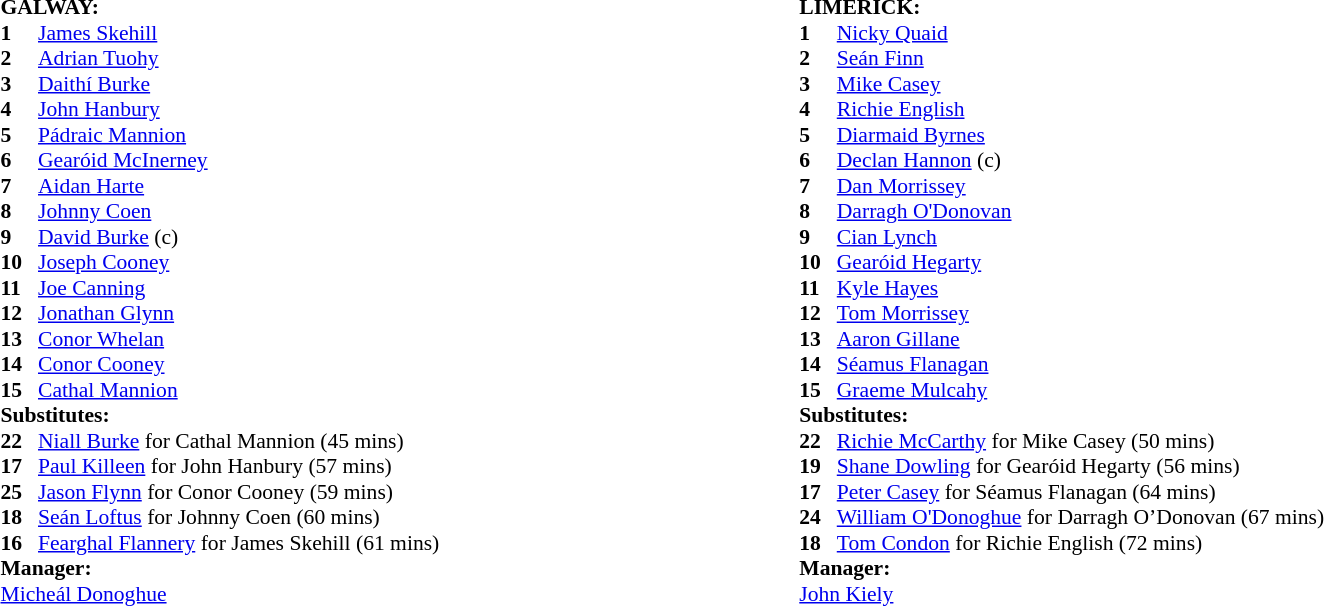<table width="75%">
<tr>
<td valign="top" width="50%"><br><table style="font-size: 90%" cellspacing="0" cellpadding="0">
<tr>
<td colspan="4"><strong>GALWAY:</strong></td>
</tr>
<tr>
<th width=25></th>
</tr>
<tr>
<td><strong>1</strong></td>
<td><a href='#'>James Skehill</a></td>
<td></td>
<td></td>
</tr>
<tr>
<td><strong>2</strong></td>
<td><a href='#'>Adrian Tuohy</a></td>
<td></td>
<td></td>
</tr>
<tr>
<td><strong>3</strong></td>
<td><a href='#'>Daithí Burke</a></td>
<td></td>
<td></td>
</tr>
<tr>
<td><strong>4</strong></td>
<td><a href='#'>John Hanbury</a></td>
<td></td>
<td></td>
</tr>
<tr>
<td><strong>5</strong></td>
<td><a href='#'>Pádraic Mannion</a></td>
<td></td>
<td></td>
</tr>
<tr>
<td><strong>6</strong></td>
<td><a href='#'>Gearóid McInerney</a></td>
<td></td>
<td></td>
</tr>
<tr>
<td><strong>7</strong></td>
<td><a href='#'>Aidan Harte</a></td>
<td></td>
<td></td>
</tr>
<tr>
<td><strong>8</strong></td>
<td><a href='#'>Johnny Coen</a></td>
<td></td>
<td></td>
</tr>
<tr>
<td><strong>9</strong></td>
<td><a href='#'>David Burke</a> (c)</td>
<td></td>
<td></td>
</tr>
<tr>
<td><strong>10</strong></td>
<td><a href='#'>Joseph Cooney</a></td>
<td></td>
<td></td>
</tr>
<tr>
<td><strong>11</strong></td>
<td><a href='#'>Joe Canning</a></td>
<td></td>
<td></td>
</tr>
<tr>
<td><strong>12</strong></td>
<td><a href='#'>Jonathan Glynn</a></td>
<td></td>
<td></td>
</tr>
<tr>
<td><strong>13</strong></td>
<td><a href='#'>Conor Whelan</a></td>
<td></td>
<td></td>
</tr>
<tr>
<td><strong>14</strong></td>
<td><a href='#'>Conor Cooney</a></td>
<td></td>
<td></td>
</tr>
<tr>
<td><strong>15</strong></td>
<td><a href='#'>Cathal Mannion</a></td>
<td></td>
<td></td>
</tr>
<tr>
<td colspan=3><strong>Substitutes:</strong></td>
</tr>
<tr>
<td><strong>22</strong></td>
<td><a href='#'>Niall Burke</a> for Cathal Mannion (45 mins)</td>
</tr>
<tr>
<td><strong>17</strong></td>
<td><a href='#'>Paul Killeen</a> for John Hanbury (57 mins)</td>
</tr>
<tr>
<td><strong>25</strong></td>
<td><a href='#'>Jason Flynn</a> for Conor Cooney (59 mins)</td>
</tr>
<tr>
<td><strong>18</strong></td>
<td><a href='#'>Seán Loftus</a> for Johnny Coen (60 mins)</td>
</tr>
<tr>
<td><strong>16</strong></td>
<td><a href='#'>Fearghal Flannery</a> for James Skehill (61 mins)</td>
</tr>
<tr>
<td colspan=3><strong>Manager:</strong></td>
</tr>
<tr>
<td colspan=4><a href='#'>Micheál Donoghue</a></td>
</tr>
</table>
</td>
<td valign="top" width="50%"><br><table style="font-size: 90%" cellspacing="0" cellpadding="0" align=center>
<tr>
<td colspan="4"><strong>LIMERICK:</strong></td>
</tr>
<tr>
<th width=25></th>
</tr>
<tr>
<td><strong>1</strong></td>
<td><a href='#'>Nicky Quaid</a></td>
<td></td>
<td></td>
</tr>
<tr>
<td><strong>2</strong></td>
<td><a href='#'>Seán Finn</a></td>
<td></td>
<td></td>
</tr>
<tr>
<td><strong>3</strong></td>
<td><a href='#'>Mike Casey</a></td>
<td></td>
<td></td>
</tr>
<tr>
<td><strong>4</strong></td>
<td><a href='#'>Richie English</a></td>
<td></td>
<td></td>
</tr>
<tr>
<td><strong>5</strong></td>
<td><a href='#'>Diarmaid Byrnes</a></td>
<td></td>
<td></td>
</tr>
<tr>
<td><strong>6</strong></td>
<td><a href='#'>Declan Hannon</a> (c)</td>
<td></td>
<td></td>
</tr>
<tr>
<td><strong>7</strong></td>
<td><a href='#'>Dan Morrissey</a></td>
<td></td>
<td></td>
</tr>
<tr>
<td><strong>8</strong></td>
<td><a href='#'>Darragh O'Donovan</a></td>
<td></td>
<td></td>
</tr>
<tr>
<td><strong>9</strong></td>
<td><a href='#'>Cian Lynch</a></td>
<td></td>
<td></td>
</tr>
<tr>
<td><strong>10</strong></td>
<td><a href='#'>Gearóid Hegarty</a></td>
<td></td>
<td></td>
</tr>
<tr>
<td><strong>11</strong></td>
<td><a href='#'>Kyle Hayes</a></td>
<td></td>
<td></td>
</tr>
<tr>
<td><strong>12</strong></td>
<td><a href='#'>Tom Morrissey</a></td>
<td></td>
<td></td>
</tr>
<tr>
<td><strong>13</strong></td>
<td><a href='#'>Aaron Gillane</a></td>
<td></td>
<td></td>
</tr>
<tr>
<td><strong>14</strong></td>
<td><a href='#'>Séamus Flanagan</a></td>
<td></td>
<td></td>
</tr>
<tr>
<td><strong>15</strong></td>
<td><a href='#'>Graeme Mulcahy</a></td>
<td></td>
<td></td>
</tr>
<tr>
<td colspan=3><strong>Substitutes:</strong></td>
</tr>
<tr>
<td><strong>22</strong></td>
<td><a href='#'>Richie McCarthy</a> for Mike Casey (50 mins)</td>
</tr>
<tr>
<td><strong>19</strong></td>
<td><a href='#'>Shane Dowling</a> for Gearóid Hegarty (56 mins)</td>
</tr>
<tr>
<td><strong>17</strong></td>
<td><a href='#'>Peter Casey</a> for Séamus Flanagan (64 mins)</td>
</tr>
<tr>
<td><strong>24</strong></td>
<td><a href='#'>William O'Donoghue</a> for Darragh O’Donovan (67 mins)</td>
</tr>
<tr>
<td><strong>18</strong></td>
<td><a href='#'>Tom Condon</a> for Richie English (72 mins)</td>
</tr>
<tr>
<td colspan=3><strong>Manager:</strong></td>
</tr>
<tr>
<td colspan=3><a href='#'>John Kiely</a></td>
</tr>
</table>
</td>
</tr>
</table>
